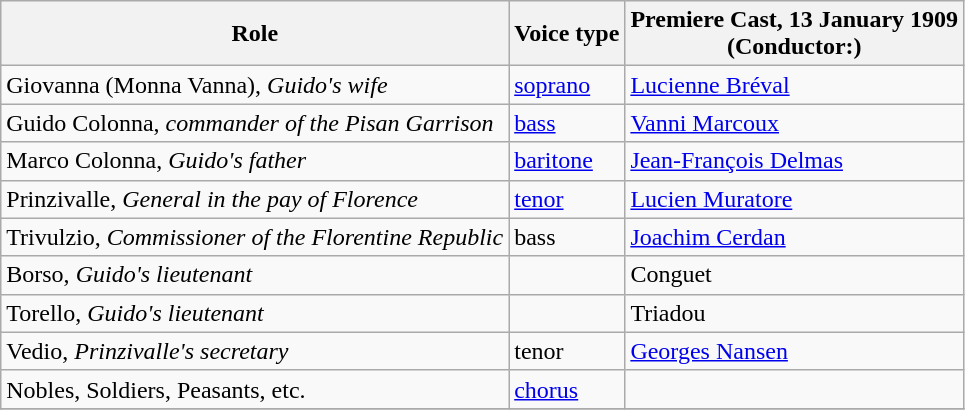<table class="wikitable">
<tr>
<th>Role</th>
<th>Voice type</th>
<th>Premiere Cast, 13 January 1909<br>(Conductor:)</th>
</tr>
<tr>
<td>Giovanna (Monna Vanna), <em>Guido's wife</em></td>
<td><a href='#'>soprano</a></td>
<td><a href='#'>Lucienne Bréval</a></td>
</tr>
<tr>
<td>Guido Colonna, <em>commander of the Pisan Garrison</em></td>
<td><a href='#'>bass</a></td>
<td><a href='#'>Vanni Marcoux</a></td>
</tr>
<tr>
<td>Marco Colonna, <em>Guido's father</em></td>
<td><a href='#'>baritone</a></td>
<td><a href='#'>Jean-François Delmas</a></td>
</tr>
<tr>
<td>Prinzivalle, <em>General in the pay of Florence</em></td>
<td><a href='#'>tenor</a></td>
<td><a href='#'>Lucien Muratore</a></td>
</tr>
<tr>
<td>Trivulzio, <em>Commissioner of the Florentine Republic</em></td>
<td>bass</td>
<td><a href='#'>Joachim Cerdan</a></td>
</tr>
<tr>
<td>Borso, <em>Guido's lieutenant</em></td>
<td></td>
<td>Conguet</td>
</tr>
<tr>
<td>Torello, <em>Guido's lieutenant</em></td>
<td></td>
<td>Triadou</td>
</tr>
<tr>
<td>Vedio, <em>Prinzivalle's secretary</em></td>
<td>tenor</td>
<td><a href='#'>Georges Nansen</a></td>
</tr>
<tr>
<td>Nobles, Soldiers, Peasants, etc.</td>
<td><a href='#'>chorus</a></td>
<td></td>
</tr>
<tr>
</tr>
</table>
